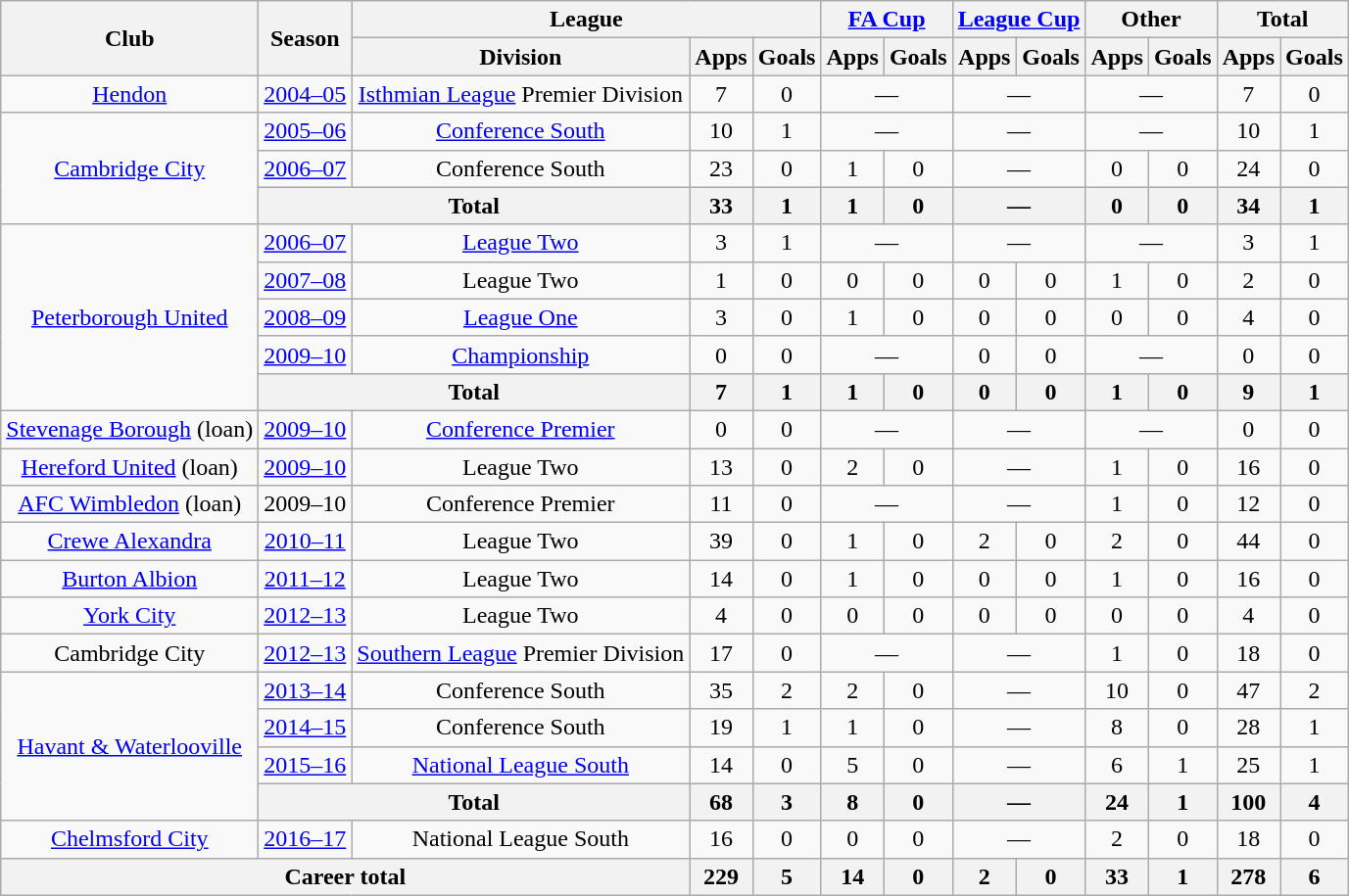<table class=wikitable style="text-align: center;">
<tr>
<th rowspan=2>Club</th>
<th rowspan=2>Season</th>
<th colspan=3>League</th>
<th colspan=2><a href='#'>FA Cup</a></th>
<th colspan=2><a href='#'>League Cup</a></th>
<th colspan=2>Other</th>
<th colspan=2>Total</th>
</tr>
<tr>
<th>Division</th>
<th>Apps</th>
<th>Goals</th>
<th>Apps</th>
<th>Goals</th>
<th>Apps</th>
<th>Goals</th>
<th>Apps</th>
<th>Goals</th>
<th>Apps</th>
<th>Goals</th>
</tr>
<tr>
<td><a href='#'>Hendon</a></td>
<td><a href='#'>2004–05</a></td>
<td><a href='#'>Isthmian League</a> Premier Division</td>
<td>7</td>
<td>0</td>
<td colspan=2>—</td>
<td colspan=2>—</td>
<td colspan=2>—</td>
<td>7</td>
<td>0</td>
</tr>
<tr>
<td rowspan=3><a href='#'>Cambridge City</a></td>
<td><a href='#'>2005–06</a></td>
<td><a href='#'>Conference South</a></td>
<td>10</td>
<td>1</td>
<td colspan=2>—</td>
<td colspan=2>—</td>
<td colspan=2>—</td>
<td>10</td>
<td>1</td>
</tr>
<tr>
<td><a href='#'>2006–07</a></td>
<td>Conference South</td>
<td>23</td>
<td>0</td>
<td>1</td>
<td>0</td>
<td colspan=2>—</td>
<td>0</td>
<td>0</td>
<td>24</td>
<td>0</td>
</tr>
<tr>
<th colspan=2>Total</th>
<th>33</th>
<th>1</th>
<th>1</th>
<th>0</th>
<th colspan=2>—</th>
<th>0</th>
<th>0</th>
<th>34</th>
<th>1</th>
</tr>
<tr>
<td rowspan=5><a href='#'>Peterborough United</a></td>
<td><a href='#'>2006–07</a></td>
<td><a href='#'>League Two</a></td>
<td>3</td>
<td>1</td>
<td colspan=2>—</td>
<td colspan=2>—</td>
<td colspan=2>—</td>
<td>3</td>
<td>1</td>
</tr>
<tr>
<td><a href='#'>2007–08</a></td>
<td>League Two</td>
<td>1</td>
<td>0</td>
<td>0</td>
<td>0</td>
<td>0</td>
<td>0</td>
<td>1</td>
<td>0</td>
<td>2</td>
<td>0</td>
</tr>
<tr>
<td><a href='#'>2008–09</a></td>
<td><a href='#'>League One</a></td>
<td>3</td>
<td>0</td>
<td>1</td>
<td>0</td>
<td>0</td>
<td>0</td>
<td>0</td>
<td>0</td>
<td>4</td>
<td>0</td>
</tr>
<tr>
<td><a href='#'>2009–10</a></td>
<td><a href='#'>Championship</a></td>
<td>0</td>
<td>0</td>
<td colspan=2>—</td>
<td>0</td>
<td>0</td>
<td colspan=2>—</td>
<td>0</td>
<td>0</td>
</tr>
<tr>
<th colspan=2>Total</th>
<th>7</th>
<th>1</th>
<th>1</th>
<th>0</th>
<th>0</th>
<th>0</th>
<th>1</th>
<th>0</th>
<th>9</th>
<th>1</th>
</tr>
<tr>
<td><a href='#'>Stevenage Borough</a> (loan)</td>
<td><a href='#'>2009–10</a></td>
<td><a href='#'>Conference Premier</a></td>
<td>0</td>
<td>0</td>
<td colspan=2>—</td>
<td colspan=2>—</td>
<td colspan=2>—</td>
<td>0</td>
<td>0</td>
</tr>
<tr>
<td><a href='#'>Hereford United</a> (loan)</td>
<td><a href='#'>2009–10</a></td>
<td>League Two</td>
<td>13</td>
<td>0</td>
<td>2</td>
<td>0</td>
<td colspan=2>—</td>
<td>1</td>
<td>0</td>
<td>16</td>
<td>0</td>
</tr>
<tr>
<td><a href='#'>AFC Wimbledon</a> (loan)</td>
<td>2009–10</td>
<td>Conference Premier</td>
<td>11</td>
<td>0</td>
<td colspan=2>—</td>
<td colspan=2>—</td>
<td>1</td>
<td>0</td>
<td>12</td>
<td>0</td>
</tr>
<tr>
<td><a href='#'>Crewe Alexandra</a></td>
<td><a href='#'>2010–11</a></td>
<td>League Two</td>
<td>39</td>
<td>0</td>
<td>1</td>
<td>0</td>
<td>2</td>
<td>0</td>
<td>2</td>
<td>0</td>
<td>44</td>
<td>0</td>
</tr>
<tr>
<td><a href='#'>Burton Albion</a></td>
<td><a href='#'>2011–12</a></td>
<td>League Two</td>
<td>14</td>
<td>0</td>
<td>1</td>
<td>0</td>
<td>0</td>
<td>0</td>
<td>1</td>
<td>0</td>
<td>16</td>
<td>0</td>
</tr>
<tr>
<td><a href='#'>York City</a></td>
<td><a href='#'>2012–13</a></td>
<td>League Two</td>
<td>4</td>
<td>0</td>
<td>0</td>
<td>0</td>
<td>0</td>
<td>0</td>
<td>0</td>
<td>0</td>
<td>4</td>
<td>0</td>
</tr>
<tr>
<td>Cambridge City</td>
<td><a href='#'>2012–13</a></td>
<td><a href='#'>Southern League</a> Premier Division</td>
<td>17</td>
<td>0</td>
<td colspan=2>—</td>
<td colspan=2>—</td>
<td>1</td>
<td>0</td>
<td>18</td>
<td>0</td>
</tr>
<tr>
<td rowspan=4><a href='#'>Havant & Waterlooville</a></td>
<td><a href='#'>2013–14</a></td>
<td>Conference South</td>
<td>35</td>
<td>2</td>
<td>2</td>
<td>0</td>
<td colspan=2>—</td>
<td>10</td>
<td>0</td>
<td>47</td>
<td>2</td>
</tr>
<tr>
<td><a href='#'>2014–15</a></td>
<td>Conference South</td>
<td>19</td>
<td>1</td>
<td>1</td>
<td>0</td>
<td colspan=2>—</td>
<td>8</td>
<td>0</td>
<td>28</td>
<td>1</td>
</tr>
<tr>
<td><a href='#'>2015–16</a></td>
<td><a href='#'>National League South</a></td>
<td>14</td>
<td>0</td>
<td>5</td>
<td>0</td>
<td colspan=2>—</td>
<td>6</td>
<td>1</td>
<td>25</td>
<td>1</td>
</tr>
<tr>
<th colspan=2>Total</th>
<th>68</th>
<th>3</th>
<th>8</th>
<th>0</th>
<th colspan=2>—</th>
<th>24</th>
<th>1</th>
<th>100</th>
<th>4</th>
</tr>
<tr>
<td><a href='#'>Chelmsford City</a></td>
<td><a href='#'>2016–17</a></td>
<td>National League South</td>
<td>16</td>
<td>0</td>
<td>0</td>
<td>0</td>
<td colspan=2>—</td>
<td>2</td>
<td>0</td>
<td>18</td>
<td>0</td>
</tr>
<tr>
<th colspan=3>Career total</th>
<th>229</th>
<th>5</th>
<th>14</th>
<th>0</th>
<th>2</th>
<th>0</th>
<th>33</th>
<th>1</th>
<th>278</th>
<th>6</th>
</tr>
</table>
